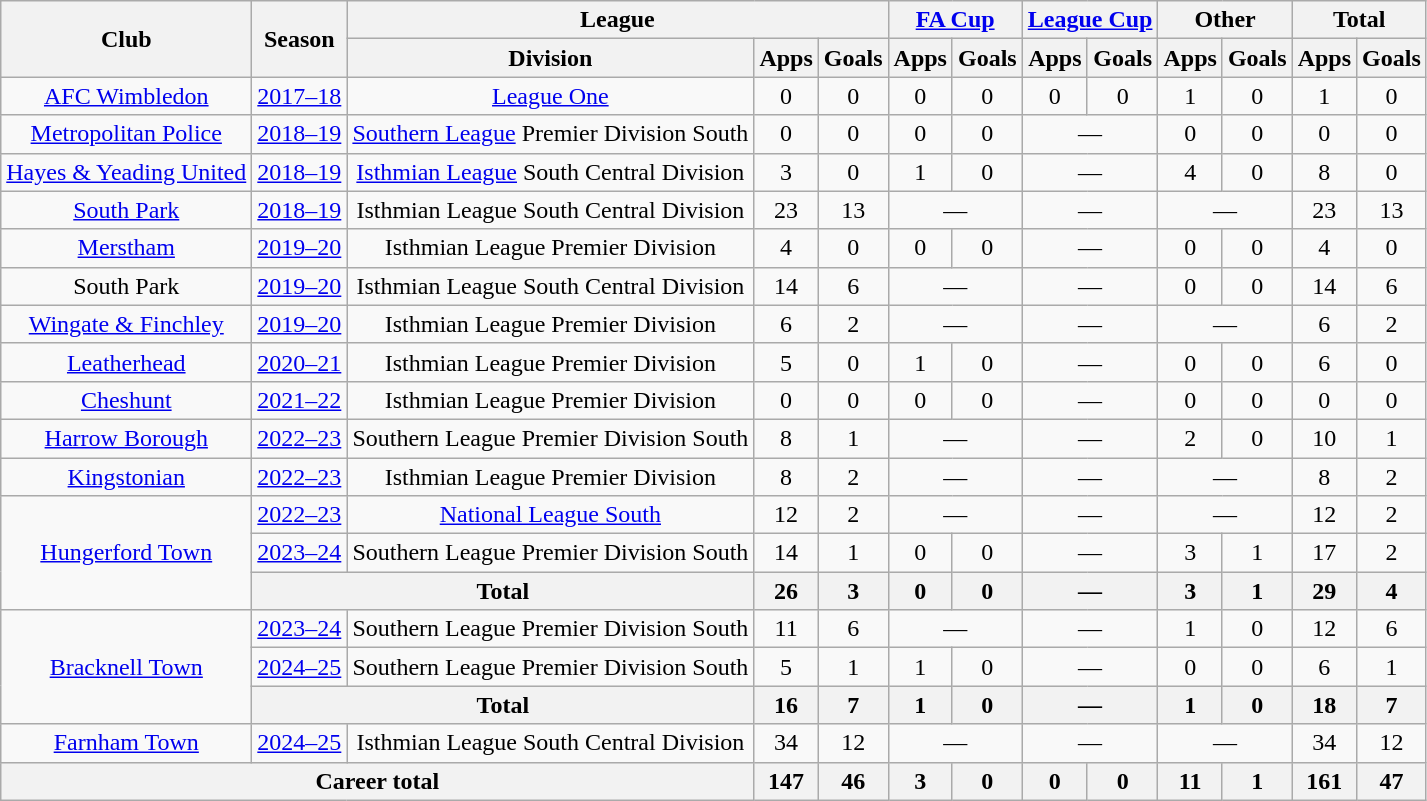<table class="wikitable" style="text-align:center">
<tr>
<th rowspan="2">Club</th>
<th rowspan="2">Season</th>
<th colspan="3">League</th>
<th colspan="2"><a href='#'>FA Cup</a></th>
<th colspan="2"><a href='#'>League Cup</a></th>
<th colspan="2">Other</th>
<th colspan="2">Total</th>
</tr>
<tr>
<th>Division</th>
<th>Apps</th>
<th>Goals</th>
<th>Apps</th>
<th>Goals</th>
<th>Apps</th>
<th>Goals</th>
<th>Apps</th>
<th>Goals</th>
<th>Apps</th>
<th>Goals</th>
</tr>
<tr>
<td><a href='#'>AFC Wimbledon</a></td>
<td><a href='#'>2017–18</a></td>
<td><a href='#'>League One</a></td>
<td>0</td>
<td>0</td>
<td>0</td>
<td>0</td>
<td>0</td>
<td>0</td>
<td>1</td>
<td>0</td>
<td>1</td>
<td>0</td>
</tr>
<tr>
<td><a href='#'>Metropolitan Police</a></td>
<td><a href='#'>2018–19</a></td>
<td><a href='#'>Southern League</a> Premier Division South</td>
<td>0</td>
<td>0</td>
<td>0</td>
<td>0</td>
<td colspan="2">—</td>
<td>0</td>
<td>0</td>
<td>0</td>
<td>0</td>
</tr>
<tr>
<td><a href='#'>Hayes & Yeading United</a></td>
<td><a href='#'>2018–19</a></td>
<td><a href='#'>Isthmian League</a> South Central Division</td>
<td>3</td>
<td>0</td>
<td>1</td>
<td>0</td>
<td colspan="2">—</td>
<td>4</td>
<td>0</td>
<td>8</td>
<td>0</td>
</tr>
<tr>
<td><a href='#'>South Park</a></td>
<td><a href='#'>2018–19</a></td>
<td>Isthmian League South Central Division</td>
<td>23</td>
<td>13</td>
<td colspan="2">—</td>
<td colspan="2">—</td>
<td colspan="2">—</td>
<td>23</td>
<td>13</td>
</tr>
<tr>
<td><a href='#'>Merstham</a></td>
<td><a href='#'>2019–20</a></td>
<td>Isthmian League Premier Division</td>
<td>4</td>
<td>0</td>
<td>0</td>
<td>0</td>
<td colspan="2">—</td>
<td>0</td>
<td>0</td>
<td>4</td>
<td>0</td>
</tr>
<tr>
<td>South Park</td>
<td><a href='#'>2019–20</a></td>
<td>Isthmian League South Central Division</td>
<td>14</td>
<td>6</td>
<td colspan="2">—</td>
<td colspan="2">—</td>
<td>0</td>
<td>0</td>
<td>14</td>
<td>6</td>
</tr>
<tr>
<td><a href='#'>Wingate & Finchley</a></td>
<td><a href='#'>2019–20</a></td>
<td>Isthmian League Premier Division</td>
<td>6</td>
<td>2</td>
<td colspan="2">—</td>
<td colspan="2">—</td>
<td colspan="2">—</td>
<td>6</td>
<td>2</td>
</tr>
<tr>
<td><a href='#'>Leatherhead</a></td>
<td><a href='#'>2020–21</a></td>
<td>Isthmian League Premier Division</td>
<td>5</td>
<td>0</td>
<td>1</td>
<td>0</td>
<td colspan="2">—</td>
<td>0</td>
<td>0</td>
<td>6</td>
<td>0</td>
</tr>
<tr>
<td><a href='#'>Cheshunt</a></td>
<td><a href='#'>2021–22</a></td>
<td>Isthmian League Premier Division</td>
<td>0</td>
<td>0</td>
<td>0</td>
<td>0</td>
<td colspan="2">—</td>
<td>0</td>
<td>0</td>
<td>0</td>
<td>0</td>
</tr>
<tr>
<td><a href='#'>Harrow Borough</a></td>
<td><a href='#'>2022–23</a></td>
<td>Southern League Premier Division South</td>
<td>8</td>
<td>1</td>
<td colspan="2">—</td>
<td colspan="2">—</td>
<td>2</td>
<td>0</td>
<td>10</td>
<td>1</td>
</tr>
<tr>
<td><a href='#'>Kingstonian</a></td>
<td><a href='#'>2022–23</a></td>
<td>Isthmian League Premier Division</td>
<td>8</td>
<td>2</td>
<td colspan="2">—</td>
<td colspan="2">—</td>
<td colspan="2">—</td>
<td>8</td>
<td>2</td>
</tr>
<tr>
<td rowspan="3"><a href='#'>Hungerford Town</a></td>
<td><a href='#'>2022–23</a></td>
<td><a href='#'>National League South</a></td>
<td>12</td>
<td>2</td>
<td colspan="2">—</td>
<td colspan="2">—</td>
<td colspan="2">—</td>
<td>12</td>
<td>2</td>
</tr>
<tr>
<td><a href='#'>2023–24</a></td>
<td>Southern League Premier Division South</td>
<td>14</td>
<td>1</td>
<td>0</td>
<td>0</td>
<td colspan="2">—</td>
<td>3</td>
<td>1</td>
<td>17</td>
<td>2</td>
</tr>
<tr>
<th colspan=2>Total</th>
<th>26</th>
<th>3</th>
<th>0</th>
<th>0</th>
<th colspan="2">—</th>
<th>3</th>
<th>1</th>
<th>29</th>
<th>4</th>
</tr>
<tr>
<td rowspan="3"><a href='#'>Bracknell Town</a></td>
<td><a href='#'>2023–24</a></td>
<td>Southern League Premier Division South</td>
<td>11</td>
<td>6</td>
<td colspan="2">—</td>
<td colspan="2">—</td>
<td>1</td>
<td>0</td>
<td>12</td>
<td>6</td>
</tr>
<tr>
<td><a href='#'>2024–25</a></td>
<td>Southern League Premier Division South</td>
<td>5</td>
<td>1</td>
<td>1</td>
<td>0</td>
<td colspan="2">—</td>
<td>0</td>
<td>0</td>
<td>6</td>
<td>1</td>
</tr>
<tr>
<th colspan=2>Total</th>
<th>16</th>
<th>7</th>
<th>1</th>
<th>0</th>
<th colspan="2">—</th>
<th>1</th>
<th>0</th>
<th>18</th>
<th>7</th>
</tr>
<tr>
<td><a href='#'>Farnham Town</a></td>
<td><a href='#'>2024–25</a></td>
<td>Isthmian League South Central Division</td>
<td>34</td>
<td>12</td>
<td colspan="2">—</td>
<td colspan="2">—</td>
<td colspan="2">—</td>
<td>34</td>
<td>12</td>
</tr>
<tr>
<th colspan=3>Career total</th>
<th>147</th>
<th>46</th>
<th>3</th>
<th>0</th>
<th>0</th>
<th>0</th>
<th>11</th>
<th>1</th>
<th>161</th>
<th>47</th>
</tr>
</table>
